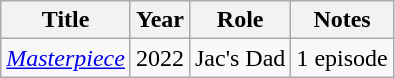<table class="wikitable">
<tr>
<th>Title</th>
<th>Year</th>
<th>Role</th>
<th>Notes</th>
</tr>
<tr>
<td><em><a href='#'>Masterpiece</a></em></td>
<td>2022</td>
<td>Jac's Dad</td>
<td>1 episode</td>
</tr>
</table>
